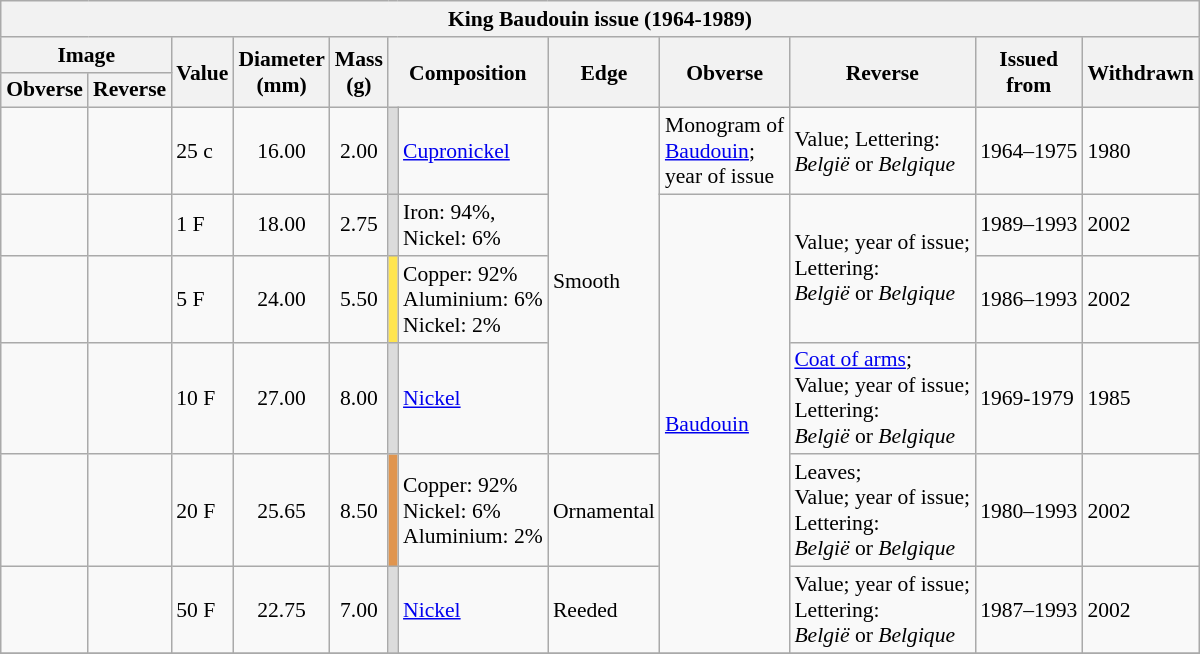<table class="wikitable" style="margin:auto; font-size:90%; border-width:1px;">
<tr>
<th colspan=12>King Baudouin issue (1964-1989)</th>
</tr>
<tr>
<th colspan=2>Image</th>
<th rowspan=2>Value</th>
<th rowspan=2>Diameter<br>(mm)</th>
<th rowspan=2>Mass<br>(g)</th>
<th colspan=2 rowspan=2>Composition</th>
<th rowspan=2>Edge</th>
<th rowspan=2>Obverse</th>
<th rowspan=2>Reverse</th>
<th rowspan=2>Issued<br>from</th>
<th rowspan=2>Withdrawn</th>
</tr>
<tr>
<th>Obverse</th>
<th>Reverse</th>
</tr>
<tr>
<td></td>
<td></td>
<td>25 c</td>
<td align=center>16.00</td>
<td align=center>2.00</td>
<td style="background-color:#dcdcdc;"></td>
<td><a href='#'>Cupronickel</a></td>
<td rowspan=4>Smooth</td>
<td>Monogram of<br><a href='#'>Baudouin</a>;<br>year of issue</td>
<td>Value; Lettering:<br><em>België</em> or <em>Belgique</em></td>
<td>1964–1975</td>
<td>1980</td>
</tr>
<tr>
<td></td>
<td></td>
<td>1 F</td>
<td align=center>18.00</td>
<td align=center>2.75</td>
<td style="background-color:#dcdcdc;"></td>
<td>Iron: 94%,<br>Nickel: 6%</td>
<td rowspan=5><a href='#'>Baudouin</a></td>
<td rowspan=2>Value; year of issue;<br>Lettering:<br><em>België</em> or <em>Belgique</em></td>
<td>1989–1993</td>
<td>2002</td>
</tr>
<tr>
<td></td>
<td></td>
<td>5 F</td>
<td align=center>24.00</td>
<td align=center>5.50</td>
<td style="background-color:#ffe550;"></td>
<td>Copper: 92%<br>Aluminium: 6%<br>Nickel: 2%</td>
<td>1986–1993</td>
<td>2002</td>
</tr>
<tr>
<td></td>
<td></td>
<td>10 F</td>
<td align=center>27.00</td>
<td align=center>8.00</td>
<td style="background-color:#dcdcdc;"></td>
<td><a href='#'>Nickel</a></td>
<td><a href='#'>Coat of arms</a>;<br>Value; year of issue;<br>Lettering:<br><em>België</em> or <em>Belgique</em></td>
<td>1969-1979</td>
<td>1985</td>
</tr>
<tr>
<td></td>
<td></td>
<td>20 F</td>
<td align=center>25.65</td>
<td align=center>8.50</td>
<td style="background-color:#e0954f;"></td>
<td>Copper: 92%<br>Nickel: 6%<br>Aluminium: 2%</td>
<td>Ornamental</td>
<td>Leaves;<br>Value; year of issue;<br>Lettering:<br><em>België</em> or <em>Belgique</em></td>
<td>1980–1993</td>
<td>2002</td>
</tr>
<tr>
<td></td>
<td></td>
<td>50 F</td>
<td align=center>22.75</td>
<td align=center>7.00</td>
<td style="background-color:#dcdcdc;"></td>
<td><a href='#'>Nickel</a></td>
<td>Reeded</td>
<td>Value; year of issue;<br>Lettering:<br><em>België</em> or <em>Belgique</em></td>
<td>1987–1993</td>
<td>2002</td>
</tr>
<tr>
</tr>
</table>
